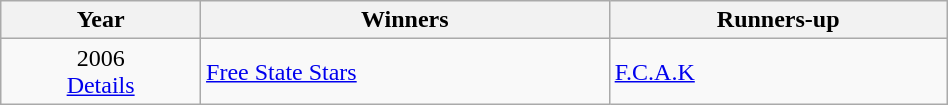<table class="wikitable" width="50%">
<tr>
<th>Year</th>
<th>Winners</th>
<th>Runners-up</th>
</tr>
<tr>
<td align="center">2006<br><a href='#'>Details</a></td>
<td><a href='#'>Free State Stars</a></td>
<td><a href='#'>F.C.A.K</a></td>
</tr>
</table>
